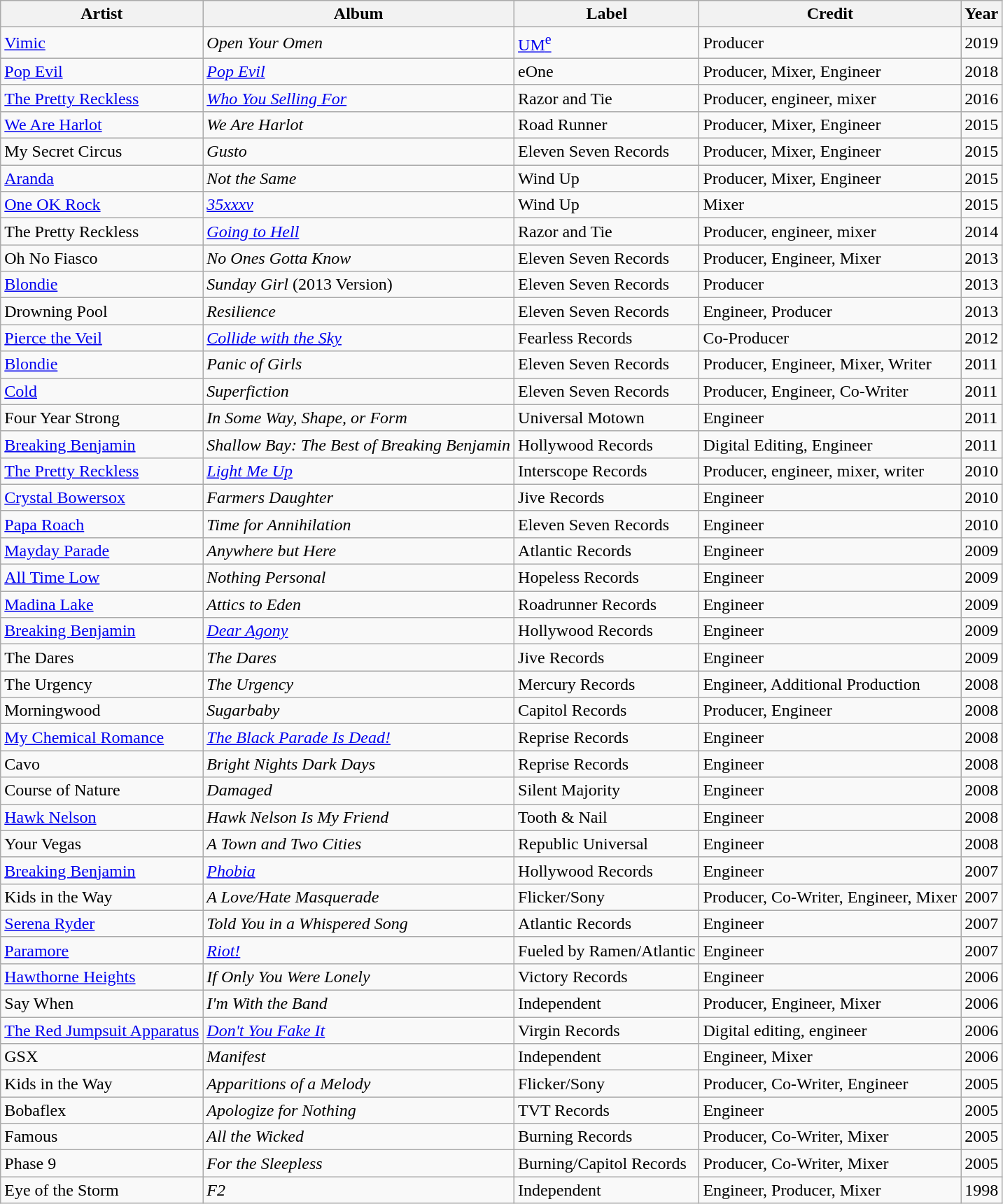<table class="wikitable sortable">
<tr>
<th>Artist</th>
<th>Album</th>
<th>Label</th>
<th>Credit</th>
<th>Year</th>
</tr>
<tr>
<td><a href='#'>Vimic</a></td>
<td><em>Open Your Omen</em></td>
<td><a href='#'>UM<sup>e</sup></a></td>
<td>Producer</td>
<td>2019</td>
</tr>
<tr>
<td><a href='#'>Pop Evil</a></td>
<td><a href='#'><em>Pop Evil</em></a></td>
<td>eOne</td>
<td>Producer, Mixer, Engineer</td>
<td>2018</td>
</tr>
<tr>
<td><a href='#'>The Pretty Reckless</a></td>
<td><em><a href='#'>Who You Selling For</a></em></td>
<td>Razor and Tie</td>
<td>Producer, engineer, mixer</td>
<td>2016</td>
</tr>
<tr>
<td><a href='#'>We Are Harlot</a></td>
<td><em>We Are Harlot</em></td>
<td>Road Runner</td>
<td>Producer, Mixer, Engineer</td>
<td>2015</td>
</tr>
<tr>
<td>My Secret Circus</td>
<td><em>Gusto</em></td>
<td>Eleven Seven Records</td>
<td>Producer, Mixer, Engineer</td>
<td>2015</td>
</tr>
<tr>
<td><a href='#'>Aranda</a></td>
<td><em>Not the Same</em></td>
<td>Wind Up</td>
<td>Producer, Mixer, Engineer</td>
<td>2015</td>
</tr>
<tr>
<td><a href='#'>One OK Rock</a></td>
<td><em><a href='#'>35xxxv</a></em></td>
<td>Wind Up</td>
<td>Mixer</td>
<td>2015</td>
</tr>
<tr>
<td>The Pretty Reckless</td>
<td><em><a href='#'>Going to Hell</a></em></td>
<td>Razor and Tie</td>
<td>Producer, engineer, mixer</td>
<td>2014</td>
</tr>
<tr>
<td>Oh No Fiasco</td>
<td><em>No Ones Gotta Know</em></td>
<td>Eleven Seven Records</td>
<td>Producer, Engineer, Mixer</td>
<td>2013</td>
</tr>
<tr>
<td><a href='#'>Blondie</a></td>
<td><em>Sunday Girl</em> (2013 Version)</td>
<td>Eleven Seven Records</td>
<td>Producer</td>
<td>2013</td>
</tr>
<tr>
<td>Drowning Pool</td>
<td><em>Resilience</em></td>
<td>Eleven Seven Records</td>
<td>Engineer, Producer</td>
<td>2013</td>
</tr>
<tr>
<td><a href='#'>Pierce the Veil</a></td>
<td><em><a href='#'>Collide with the Sky</a></em></td>
<td>Fearless Records</td>
<td>Co-Producer</td>
<td>2012</td>
</tr>
<tr>
<td><a href='#'>Blondie</a></td>
<td><em>Panic of Girls</em></td>
<td>Eleven Seven Records</td>
<td>Producer, Engineer, Mixer, Writer</td>
<td>2011</td>
</tr>
<tr>
<td><a href='#'>Cold</a></td>
<td><em>Superfiction</em></td>
<td>Eleven Seven Records</td>
<td>Producer, Engineer, Co-Writer</td>
<td>2011</td>
</tr>
<tr>
<td>Four Year Strong</td>
<td><em>In Some Way, Shape, or Form</em></td>
<td>Universal Motown</td>
<td>Engineer</td>
<td>2011</td>
</tr>
<tr>
<td><a href='#'>Breaking Benjamin</a></td>
<td><em>Shallow Bay: The Best of Breaking Benjamin</em></td>
<td>Hollywood Records</td>
<td>Digital Editing, Engineer</td>
<td>2011</td>
</tr>
<tr>
<td><a href='#'>The Pretty Reckless</a></td>
<td><em><a href='#'>Light Me Up</a></em></td>
<td>Interscope Records</td>
<td>Producer, engineer, mixer, writer</td>
<td>2010</td>
</tr>
<tr>
<td><a href='#'>Crystal Bowersox</a></td>
<td><em>Farmers Daughter</em></td>
<td>Jive Records</td>
<td>Engineer</td>
<td>2010</td>
</tr>
<tr>
<td><a href='#'>Papa Roach</a></td>
<td><em>Time for Annihilation</em></td>
<td>Eleven Seven Records</td>
<td>Engineer</td>
<td>2010</td>
</tr>
<tr>
<td><a href='#'>Mayday Parade</a></td>
<td><em>Anywhere but Here</em></td>
<td>Atlantic Records</td>
<td>Engineer</td>
<td>2009</td>
</tr>
<tr>
<td><a href='#'>All Time Low</a></td>
<td><em>Nothing Personal</em></td>
<td>Hopeless Records</td>
<td>Engineer</td>
<td>2009</td>
</tr>
<tr>
<td><a href='#'>Madina Lake</a></td>
<td><em>Attics to Eden</em></td>
<td>Roadrunner Records</td>
<td>Engineer</td>
<td>2009</td>
</tr>
<tr>
<td><a href='#'>Breaking Benjamin</a></td>
<td><em><a href='#'>Dear Agony</a></em></td>
<td>Hollywood Records</td>
<td>Engineer</td>
<td>2009</td>
</tr>
<tr>
<td>The Dares</td>
<td><em>The Dares</em></td>
<td>Jive Records</td>
<td>Engineer</td>
<td>2009</td>
</tr>
<tr>
<td>The Urgency</td>
<td><em>The Urgency</em></td>
<td>Mercury Records</td>
<td>Engineer, Additional Production</td>
<td>2008</td>
</tr>
<tr>
<td>Morningwood</td>
<td><em>Sugarbaby</em></td>
<td>Capitol Records</td>
<td>Producer, Engineer</td>
<td>2008</td>
</tr>
<tr>
<td><a href='#'>My Chemical Romance</a></td>
<td><em><a href='#'>The Black Parade Is Dead!</a></em></td>
<td>Reprise Records</td>
<td>Engineer</td>
<td>2008</td>
</tr>
<tr>
<td>Cavo</td>
<td><em>Bright Nights Dark Days</em></td>
<td>Reprise Records</td>
<td>Engineer</td>
<td>2008</td>
</tr>
<tr>
<td>Course of Nature</td>
<td><em>Damaged</em></td>
<td>Silent Majority</td>
<td>Engineer</td>
<td>2008</td>
</tr>
<tr>
<td><a href='#'>Hawk Nelson</a></td>
<td><em>Hawk Nelson Is My Friend</em></td>
<td>Tooth & Nail</td>
<td>Engineer</td>
<td>2008</td>
</tr>
<tr>
<td>Your Vegas</td>
<td><em>A Town and Two Cities</em></td>
<td>Republic Universal</td>
<td>Engineer</td>
<td>2008</td>
</tr>
<tr>
<td><a href='#'>Breaking Benjamin</a></td>
<td><a href='#'><em>Phobia</em></a></td>
<td>Hollywood Records</td>
<td>Engineer</td>
<td>2007</td>
</tr>
<tr>
<td>Kids in the Way</td>
<td><em>A Love/Hate Masquerade</em></td>
<td>Flicker/Sony</td>
<td>Producer, Co-Writer, Engineer, Mixer</td>
<td>2007</td>
</tr>
<tr>
<td><a href='#'>Serena Ryder</a></td>
<td><em>Told You in a Whispered Song</em></td>
<td>Atlantic Records</td>
<td>Engineer</td>
<td>2007</td>
</tr>
<tr>
<td><a href='#'>Paramore</a></td>
<td><em><a href='#'>Riot!</a></em></td>
<td>Fueled by Ramen/Atlantic</td>
<td>Engineer</td>
<td>2007</td>
</tr>
<tr>
<td><a href='#'>Hawthorne Heights</a></td>
<td><em>If Only You Were Lonely</em></td>
<td>Victory Records</td>
<td>Engineer</td>
<td>2006</td>
</tr>
<tr>
<td>Say When</td>
<td><em>I'm With the Band</em></td>
<td>Independent</td>
<td>Producer, Engineer, Mixer</td>
<td>2006</td>
</tr>
<tr>
<td><a href='#'>The Red Jumpsuit Apparatus</a></td>
<td><em><a href='#'>Don't You Fake It</a></em></td>
<td>Virgin Records</td>
<td>Digital editing, engineer</td>
<td>2006</td>
</tr>
<tr>
<td>GSX</td>
<td><em>Manifest</em></td>
<td>Independent</td>
<td>Engineer, Mixer</td>
<td>2006</td>
</tr>
<tr>
<td>Kids in the Way</td>
<td><em>Apparitions of a Melody</em></td>
<td>Flicker/Sony</td>
<td>Producer, Co-Writer, Engineer</td>
<td>2005</td>
</tr>
<tr>
<td>Bobaflex</td>
<td><em>Apologize for Nothing</em></td>
<td>TVT Records</td>
<td>Engineer</td>
<td>2005</td>
</tr>
<tr>
<td>Famous</td>
<td><em>All the Wicked</em></td>
<td>Burning Records</td>
<td>Producer, Co-Writer, Mixer</td>
<td>2005</td>
</tr>
<tr>
<td>Phase 9</td>
<td><em>For the Sleepless</em></td>
<td>Burning/Capitol Records</td>
<td>Producer, Co-Writer, Mixer</td>
<td>2005</td>
</tr>
<tr>
<td>Eye of the Storm</td>
<td><em>F2</em></td>
<td>Independent</td>
<td>Engineer, Producer, Mixer</td>
<td>1998</td>
</tr>
</table>
